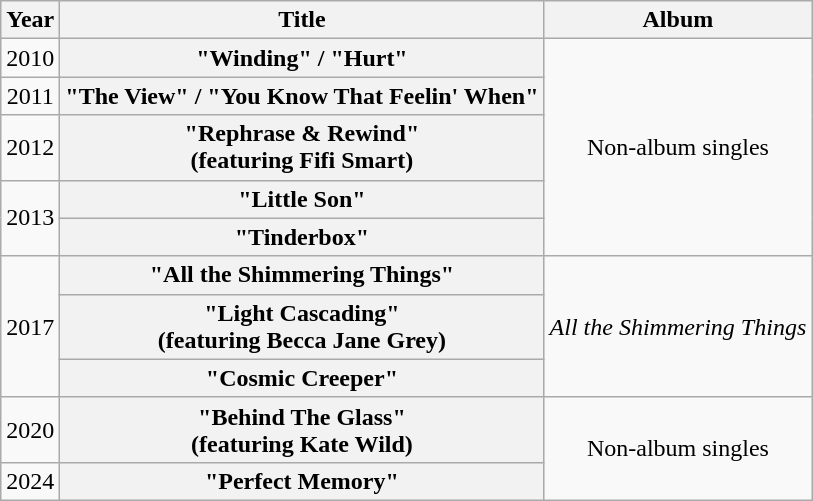<table class="wikitable plainrowheaders" style="text-align:center;">
<tr>
<th scope="col">Year</th>
<th scope="col">Title</th>
<th scope="col">Album</th>
</tr>
<tr>
<td>2010</td>
<th scope="row">"Winding" / "Hurt"</th>
<td rowspan="5">Non-album singles</td>
</tr>
<tr>
<td>2011</td>
<th scope="row">"The View" / "You Know That Feelin' When"</th>
</tr>
<tr>
<td>2012</td>
<th scope="row">"Rephrase & Rewind"<br><span>(featuring Fifi Smart)</span></th>
</tr>
<tr>
<td rowspan="2">2013</td>
<th scope="row">"Little Son"</th>
</tr>
<tr>
<th scope="row">"Tinderbox"</th>
</tr>
<tr>
<td rowspan="3">2017</td>
<th scope="row">"All the Shimmering Things"</th>
<td rowspan="3"><em>All the Shimmering Things</em></td>
</tr>
<tr>
<th scope="row">"Light Cascading"<br><span>(featuring Becca Jane Grey)</span></th>
</tr>
<tr>
<th scope="row">"Cosmic Creeper"</th>
</tr>
<tr>
<td>2020</td>
<th scope="row">"Behind The Glass"<br><span>(featuring Kate Wild)</span></th>
<td rowspan="2">Non-album singles</td>
</tr>
<tr>
<td>2024</td>
<th scope="row">"Perfect Memory"</th>
</tr>
</table>
